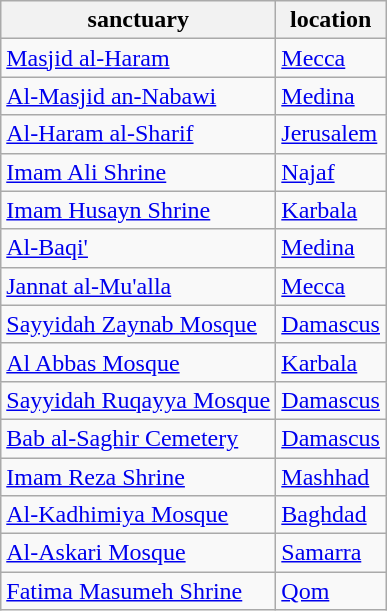<table class="wikitable sortable" style="text-align:left">
<tr>
<th>sanctuary</th>
<th>location</th>
</tr>
<tr>
<td><a href='#'>Masjid al-Haram</a></td>
<td><a href='#'>Mecca</a></td>
</tr>
<tr>
<td><a href='#'>Al-Masjid an-Nabawi</a></td>
<td><a href='#'>Medina</a></td>
</tr>
<tr>
<td><a href='#'>Al-Haram al-Sharif</a></td>
<td><a href='#'>Jerusalem</a></td>
</tr>
<tr>
<td><a href='#'>Imam Ali Shrine</a></td>
<td><a href='#'>Najaf</a></td>
</tr>
<tr>
<td><a href='#'>Imam Husayn Shrine</a></td>
<td><a href='#'>Karbala</a></td>
</tr>
<tr>
<td><a href='#'>Al-Baqi'</a></td>
<td><a href='#'>Medina</a></td>
</tr>
<tr>
<td><a href='#'>Jannat al-Mu'alla</a></td>
<td><a href='#'>Mecca</a></td>
</tr>
<tr>
<td><a href='#'>Sayyidah Zaynab Mosque</a></td>
<td><a href='#'>Damascus</a></td>
</tr>
<tr>
<td><a href='#'>Al Abbas Mosque</a></td>
<td><a href='#'>Karbala</a></td>
</tr>
<tr>
<td><a href='#'>Sayyidah Ruqayya Mosque</a></td>
<td><a href='#'>Damascus</a></td>
</tr>
<tr>
<td><a href='#'>Bab al-Saghir Cemetery</a></td>
<td><a href='#'>Damascus</a></td>
</tr>
<tr>
<td><a href='#'>Imam Reza Shrine</a></td>
<td><a href='#'>Mashhad</a></td>
</tr>
<tr>
<td><a href='#'>Al-Kadhimiya Mosque</a></td>
<td><a href='#'>Baghdad</a></td>
</tr>
<tr>
<td><a href='#'>Al-Askari Mosque</a></td>
<td><a href='#'>Samarra</a></td>
</tr>
<tr>
<td><a href='#'>Fatima Masumeh Shrine</a></td>
<td><a href='#'>Qom</a></td>
</tr>
</table>
